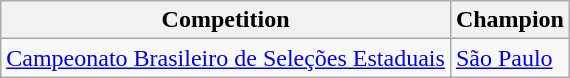<table class="wikitable">
<tr>
<th>Competition</th>
<th>Champion</th>
</tr>
<tr>
<td><a href='#'>Campeonato Brasileiro de Seleções Estaduais</a></td>
<td><a href='#'>São Paulo</a></td>
</tr>
</table>
